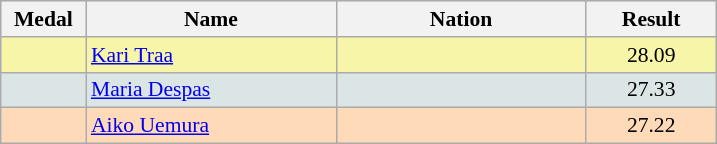<table class=wikitable style="border:1px solid #AAAAAA;font-size:90%">
<tr bgcolor="#E4E4E4">
<th width=50>Medal</th>
<th width=160>Name</th>
<th width=160>Nation</th>
<th width=80>Result</th>
</tr>
<tr bgcolor="#F7F6A8">
<td align="center"></td>
<td><a href='#'>Kari Traa</a></td>
<td></td>
<td align="center">28.09</td>
</tr>
<tr bgcolor="#DCE5E5">
<td align="center"></td>
<td><a href='#'>Maria Despas</a></td>
<td></td>
<td align="center">27.33</td>
</tr>
<tr bgcolor="#FFDAB9">
<td align="center"></td>
<td><a href='#'>Aiko Uemura</a></td>
<td></td>
<td align="center">27.22</td>
</tr>
</table>
